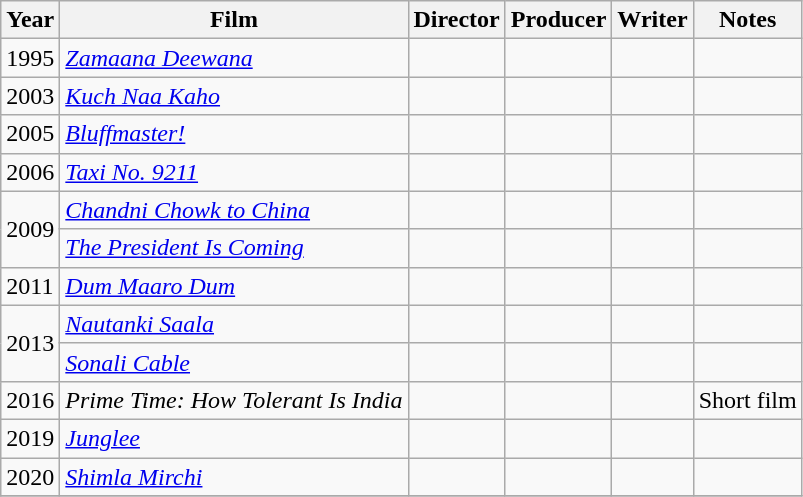<table class="wikitable sortable">
<tr>
<th>Year</th>
<th>Film</th>
<th>Director</th>
<th>Producer</th>
<th>Writer</th>
<th>Notes</th>
</tr>
<tr>
<td>1995</td>
<td><em><a href='#'>Zamaana Deewana</a></em></td>
<td></td>
<td></td>
<td></td>
<td></td>
</tr>
<tr>
<td>2003</td>
<td><em><a href='#'>Kuch Naa Kaho</a></em></td>
<td></td>
<td></td>
<td></td>
<td></td>
</tr>
<tr>
<td>2005</td>
<td><em><a href='#'>Bluffmaster!</a></em></td>
<td></td>
<td></td>
<td></td>
<td></td>
</tr>
<tr>
<td>2006</td>
<td><em><a href='#'>Taxi No. 9211</a></em></td>
<td></td>
<td></td>
<td></td>
<td></td>
</tr>
<tr>
<td rowspan="2">2009</td>
<td><em><a href='#'>Chandni Chowk to China</a></em></td>
<td></td>
<td></td>
<td></td>
<td></td>
</tr>
<tr>
<td><em><a href='#'>The President Is Coming</a></em></td>
<td></td>
<td></td>
<td></td>
<td></td>
</tr>
<tr>
<td>2011</td>
<td><em><a href='#'>Dum Maaro Dum</a></em></td>
<td></td>
<td></td>
<td></td>
<td></td>
</tr>
<tr>
<td rowspan="2">2013</td>
<td><em><a href='#'>Nautanki Saala</a></em></td>
<td></td>
<td></td>
<td></td>
<td></td>
</tr>
<tr>
<td><em><a href='#'>Sonali Cable</a></em></td>
<td></td>
<td></td>
<td></td>
<td></td>
</tr>
<tr>
<td>2016</td>
<td><em>Prime Time: How Tolerant Is India</em></td>
<td></td>
<td></td>
<td></td>
<td>Short film</td>
</tr>
<tr>
<td>2019</td>
<td><em><a href='#'>Junglee</a></em></td>
<td></td>
<td></td>
<td></td>
<td></td>
</tr>
<tr>
<td>2020</td>
<td><em><a href='#'>Shimla Mirchi</a></em></td>
<td></td>
<td></td>
<td></td>
<td></td>
</tr>
<tr>
</tr>
</table>
